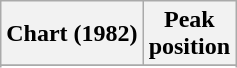<table class="wikitable sortable plainrowheaders">
<tr>
<th>Chart (1982)</th>
<th>Peak<br>position</th>
</tr>
<tr>
</tr>
<tr>
</tr>
</table>
